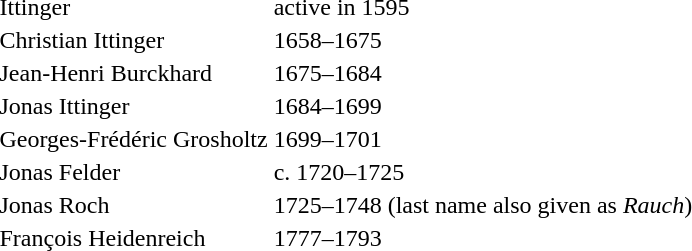<table>
<tr>
<td>Ittinger</td>
<td>active in 1595</td>
</tr>
<tr>
<td>Christian Ittinger</td>
<td>1658–1675</td>
</tr>
<tr>
<td>Jean-Henri Burckhard</td>
<td>1675–1684</td>
</tr>
<tr>
<td>Jonas Ittinger</td>
<td>1684–1699</td>
</tr>
<tr>
<td>Georges-Frédéric Grosholtz</td>
<td>1699–1701</td>
</tr>
<tr>
<td>Jonas Felder</td>
<td>c.  1720–1725</td>
</tr>
<tr>
<td>Jonas Roch</td>
<td>1725–1748 (last name also given as <em>Rauch</em>)</td>
</tr>
<tr>
<td>François Heidenreich</td>
<td>1777–1793</td>
</tr>
</table>
